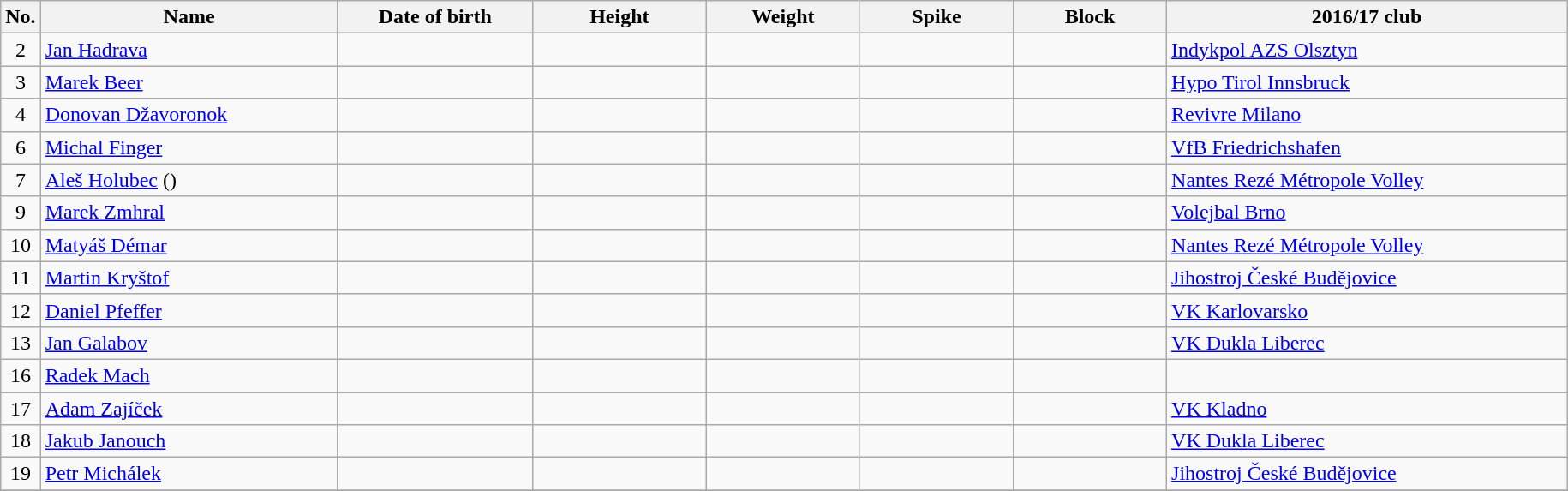<table class="wikitable sortable" style="font-size:100%; text-align:center;">
<tr>
<th>No.</th>
<th style="width:14em">Name</th>
<th style="width:9em">Date of birth</th>
<th style="width:8em">Height</th>
<th style="width:7em">Weight</th>
<th style="width:7em">Spike</th>
<th style="width:7em">Block</th>
<th style="width:19em">2016/17 club</th>
</tr>
<tr>
<td>2</td>
<td align=left><a href='#'>Jan Hadrava</a></td>
<td align=right></td>
<td></td>
<td></td>
<td></td>
<td></td>
<td align=left> <a href='#'>Indykpol AZS Olsztyn</a></td>
</tr>
<tr>
<td>3</td>
<td align=left><a href='#'>Marek Beer</a></td>
<td align=right></td>
<td></td>
<td></td>
<td></td>
<td></td>
<td align=left> <a href='#'>Hypo Tirol Innsbruck</a></td>
</tr>
<tr>
<td>4</td>
<td align=left><a href='#'>Donovan Džavoronok</a></td>
<td align=right></td>
<td></td>
<td></td>
<td></td>
<td></td>
<td align=left> <a href='#'>Revivre Milano</a></td>
</tr>
<tr>
<td>6</td>
<td align=left><a href='#'>Michal Finger</a></td>
<td align=right></td>
<td></td>
<td></td>
<td></td>
<td></td>
<td align=left> <a href='#'>VfB Friedrichshafen</a></td>
</tr>
<tr>
<td>7</td>
<td align=left><a href='#'>Aleš Holubec</a> ()</td>
<td align=right></td>
<td></td>
<td></td>
<td></td>
<td></td>
<td align=left> <a href='#'>Nantes Rezé Métropole Volley</a></td>
</tr>
<tr>
<td>9</td>
<td align=left><a href='#'>Marek Zmhral</a></td>
<td align=right></td>
<td></td>
<td></td>
<td></td>
<td></td>
<td align=left> <a href='#'>Volejbal Brno</a></td>
</tr>
<tr>
<td>10</td>
<td align=left><a href='#'>Matyáš Démar</a></td>
<td align=right></td>
<td></td>
<td></td>
<td></td>
<td></td>
<td align=left> <a href='#'>Nantes Rezé Métropole Volley</a></td>
</tr>
<tr>
<td>11</td>
<td align=left><a href='#'>Martin Kryštof</a></td>
<td align=right></td>
<td></td>
<td></td>
<td></td>
<td></td>
<td align=left> <a href='#'>Jihostroj České Budějovice</a></td>
</tr>
<tr>
<td>12</td>
<td align=left><a href='#'>Daniel Pfeffer</a></td>
<td align=right></td>
<td></td>
<td></td>
<td></td>
<td></td>
<td align=left> <a href='#'>VK Karlovarsko</a></td>
</tr>
<tr>
<td>13</td>
<td align=left><a href='#'>Jan Galabov</a></td>
<td align=right></td>
<td></td>
<td></td>
<td></td>
<td></td>
<td align=left> <a href='#'>VK Dukla Liberec</a></td>
</tr>
<tr>
<td>16</td>
<td align=left><a href='#'>Radek Mach</a></td>
<td align=right></td>
<td></td>
<td></td>
<td></td>
<td></td>
<td align=left></td>
</tr>
<tr>
<td>17</td>
<td align=left><a href='#'>Adam Zajíček</a></td>
<td align=right></td>
<td></td>
<td></td>
<td></td>
<td></td>
<td align=left> <a href='#'>VK Kladno</a></td>
</tr>
<tr>
<td>18</td>
<td align=left><a href='#'>Jakub Janouch</a></td>
<td align=right></td>
<td></td>
<td></td>
<td></td>
<td></td>
<td align=left> <a href='#'>VK Dukla Liberec</a></td>
</tr>
<tr>
<td>19</td>
<td align=left><a href='#'>Petr Michálek</a></td>
<td align=right></td>
<td></td>
<td></td>
<td></td>
<td></td>
<td align=left> <a href='#'>Jihostroj České Budějovice</a></td>
</tr>
<tr>
</tr>
</table>
